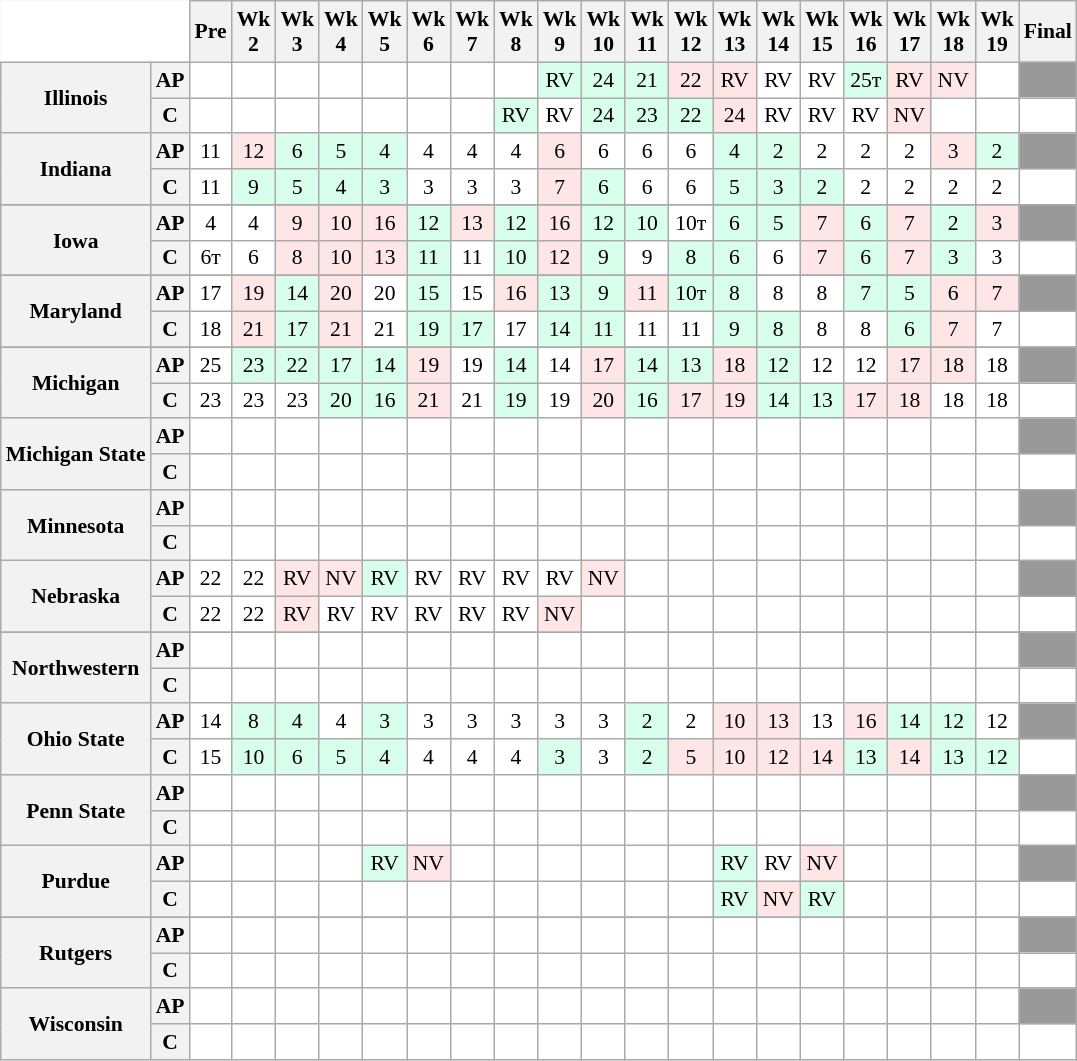<table class="wikitable" style="white-space:nowrap;font-size:90%;text-align:center;">
<tr>
<th colspan=2 style="background:white; border-top-style:hidden; border-left-style:hidden;"> </th>
<th>Pre</th>
<th>Wk<br>2</th>
<th>Wk<br>3</th>
<th>Wk<br>4</th>
<th>Wk<br>5</th>
<th>Wk<br>6</th>
<th>Wk<br>7</th>
<th>Wk<br>8</th>
<th>Wk<br>9</th>
<th>Wk<br>10</th>
<th>Wk<br>11</th>
<th>Wk<br>12</th>
<th>Wk<br>13</th>
<th>Wk<br>14</th>
<th>Wk<br>15</th>
<th>Wk<br>16</th>
<th>Wk<br>17</th>
<th>Wk<br>18</th>
<th>Wk<br>19</th>
<th>Final</th>
</tr>
<tr>
<th rowspan=2 style=>Illinois</th>
<th>AP</th>
<td style="background:#FFF;"></td>
<td style="background:#FFF;"></td>
<td style="background:#FFF;"></td>
<td style="background:#FFF;"></td>
<td style="background:#FFF;"></td>
<td style="background:#FFF;"></td>
<td style="background:#FFF;"></td>
<td style="background:#FFF;"></td>
<td style="background:#D8FFEB;">RV</td>
<td style="background:#D8FFEB;">24</td>
<td style="background:#D8FFEB;">21</td>
<td style="background:#FFE6E6;">22</td>
<td style="background:#FFE6E6;">RV</td>
<td style="background:#FFF;">RV</td>
<td style="background:#FFF;">RV</td>
<td style="background:#D8FFEB;">25т</td>
<td style="background:#FFE6E6;">RV</td>
<td style="background:#FFE6E6;">NV</td>
<td style="background:#FFF;"></td>
<td style="background:#999;"></td>
</tr>
<tr style="text-align:center;">
<th>C</th>
<td style="background:#FFF;"></td>
<td style="background:#FFF;"></td>
<td style="background:#FFF;"></td>
<td style="background:#FFF;"></td>
<td style="background:#FFF;"></td>
<td style="background:#FFF;"></td>
<td style="background:#FFF;"></td>
<td style="background:#D8FFEB;">RV</td>
<td style="background:#FFF;">RV</td>
<td style="background:#D8FFEB;">24</td>
<td style="background:#D8FFEB;">23</td>
<td style="background:#D8FFEB;">22</td>
<td style="background:#FFE6E6;">24</td>
<td style="background:#FFF;">RV</td>
<td style="background:#FFF;">RV</td>
<td style="background:#FFF;">RV</td>
<td style="background:#FFE6E6;">NV</td>
<td style="background:#FFF;"></td>
<td style="background:#FFF;"></td>
<td style="background:#FFF;"></td>
</tr>
<tr>
<th rowspan=2 style=>Indiana</th>
<th>AP</th>
<td style="background:#FFF;">11</td>
<td style="background:#FFE6E6;">12</td>
<td style="background:#D8FFEB;">6</td>
<td style="background:#D8FFEB;">5</td>
<td style="background:#D8FFEB;">4</td>
<td style="background:#FFF;">4</td>
<td style="background:#FFF;">4</td>
<td style="background:#FFF;">4</td>
<td style="background:#FFE6E6;">6</td>
<td style="background:#FFF;">6</td>
<td style="background:#FFF;">6</td>
<td style="background:#FFF;">6</td>
<td style="background:#D8FFEB;">4</td>
<td style="background:#D8FFEB;">2</td>
<td style="background:#FFF;">2</td>
<td style="background:#FFF;">2</td>
<td style="background:#FFF;">2</td>
<td style="background:#FFE6E6;">3</td>
<td style="background:#D8FFEB;">2</td>
<td style="background:#999;"></td>
</tr>
<tr>
<th>C</th>
<td style="background:#FFF;">11</td>
<td style="background:#D8FFEB;">9</td>
<td style="background:#D8FFEB;">5</td>
<td style="background:#D8FFEB;">4</td>
<td style="background:#D8FFEB;">3</td>
<td style="background:#FFF;">3</td>
<td style="background:#FFF;">3</td>
<td style="background:#FFF;">3</td>
<td style="background:#FFE6E6;">7</td>
<td style="background:#D8FFEB;">6</td>
<td style="background:#FFF;">6</td>
<td style="background:#FFF;">6</td>
<td style="background:#D8FFEB;">5</td>
<td style="background:#D8FFEB;">3</td>
<td style="background:#D8FFEB;">2</td>
<td style="background:#FFF;">2</td>
<td style="background:#FFF;">2</td>
<td style="background:#FFF;">2</td>
<td style="background:#FFF;">2</td>
<td style="background:#FFF;"></td>
</tr>
<tr>
</tr>
<tr>
<th rowspan=2 style=>Iowa</th>
<th>AP</th>
<td style="background:#FFF;">4</td>
<td style="background:#FFF;">4</td>
<td style="background:#FFE6E6;">9</td>
<td style="background:#FFE6E6;">10</td>
<td style="background:#FFE6E6;">16</td>
<td style="background:#D8FFEB;">12</td>
<td style="background:#FFE6E6;">13</td>
<td style="background:#D8FFEB;">12</td>
<td style="background:#FFE6E6;">16</td>
<td style="background:#D8FFEB;">12</td>
<td style="background:#D8FFEB;">10</td>
<td style="background:#FFF;">10т</td>
<td style="background:#D8FFEB;">6</td>
<td style="background:#D8FFEB;">5</td>
<td style="background:#FFE6E6;">7</td>
<td style="background:#D8FFEB;">6</td>
<td style="background:#FFE6E6;">7</td>
<td style="background:#D8FFEB;">2</td>
<td style="background:#FFE6E6;">3</td>
<td style="background:#999;"></td>
</tr>
<tr>
<th>C</th>
<td style="background:#FFF;">6т</td>
<td style="background:#FFF;">6</td>
<td style="background:#FFE6E6;">8</td>
<td style="background:#FFE6E6;">10</td>
<td style="background:#FFE6E6;">13</td>
<td style="background:#D8FFEB;">11</td>
<td style="background:#FFF;">11</td>
<td style="background:#D8FFEB;">10</td>
<td style="background:#FFE6E6;">12</td>
<td style="background:#D8FFEB;">9</td>
<td style="background:#FFF;">9</td>
<td style="background:#D8FFEB;">8</td>
<td style="background:#D8FFEB;">6</td>
<td style="background:#FFF;">6</td>
<td style="background:#FFE6E6;">7</td>
<td style="background:#D8FFEB;">6</td>
<td style="background:#FFE6E6;">7</td>
<td style="background:#D8FFEB;">3</td>
<td style="background:#FFF;">3</td>
<td style="background:#FFF;"></td>
</tr>
<tr>
</tr>
<tr>
<th rowspan=2 style=>Maryland</th>
<th>AP</th>
<td style="background:#FFF;">17</td>
<td style="background:#FFE6E6;">19</td>
<td style="background:#D8FFEB;">14</td>
<td style="background:#FFE6E6;">20</td>
<td style="background:#FFF;">20</td>
<td style="background:#D8FFEB;">15</td>
<td style="background:#FFF;">15</td>
<td style="background:#FFE6E6;">16</td>
<td style="background:#D8FFEB;">13</td>
<td style="background:#D8FFEB;">9</td>
<td style="background:#FFE6E6;">11</td>
<td style="background:#D8FFEB;">10т</td>
<td style="background:#D8FFEB;">8</td>
<td style="background:#FFF;">8</td>
<td style="background:#FFF;">8</td>
<td style="background:#D8FFEB;">7</td>
<td style="background:#D8FFEB;">5</td>
<td style="background:#FFE6E6;">6</td>
<td style="background:#FFE6E6;">7</td>
<td style="background:#999;"></td>
</tr>
<tr>
<th>C</th>
<td style="background:#FFF;">18</td>
<td style="background:#FFE6E6;">21</td>
<td style="background:#D8FFEB;">17</td>
<td style="background:#FFE6E6;">21</td>
<td style="background:#FFF;">21</td>
<td style="background:#D8FFEB;">19</td>
<td style="background:#D8FFEB;">17</td>
<td style="background:#FFF;">17</td>
<td style="background:#D8FFEB;">14</td>
<td style="background:#D8FFEB;">11</td>
<td style="background:#FFF;">11</td>
<td style="background:#FFF;">11</td>
<td style="background:#D8FFEB;">9</td>
<td style="background:#D8FFEB;">8</td>
<td style="background:#FFF;">8</td>
<td style="background:#FFF;">8</td>
<td style="background:#D8FFEB;">6</td>
<td style="background:#FFE6E6;">7</td>
<td style="background:#FFF;">7</td>
<td style="background:#FFF;"></td>
</tr>
<tr>
</tr>
<tr>
<th rowspan=2 style=>Michigan</th>
<th>AP</th>
<td style="background:#FFF;">25</td>
<td style="background:#D8FFEB;">23</td>
<td style="background:#D8FFEB;">22</td>
<td style="background:#D8FFEB;">17</td>
<td style="background:#D8FFEB;">14</td>
<td style="background:#FFE6E6;">19</td>
<td style="background:#FFF;">19</td>
<td style="background:#D8FFEB;">14</td>
<td style="background:#FFF;">14</td>
<td style="background:#FFE6E6;">17</td>
<td style="background:#D8FFEB;">14</td>
<td style="background:#D8FFEB;">13</td>
<td style="background:#FFE6E6;">18</td>
<td style="background:#D8FFEB;">12</td>
<td style="background:#FFF;">12</td>
<td style="background:#FFF;">12</td>
<td style="background:#FFE6E6;">17</td>
<td style="background:#FFE6E6;">18</td>
<td style="background:#FFF;">18</td>
<td style="background:#999;"></td>
</tr>
<tr>
<th>C</th>
<td style="background:#FFF;">23</td>
<td style="background:#FFF;">23</td>
<td style="background:#FFF;">23</td>
<td style="background:#D8FFEB;">20</td>
<td style="background:#D8FFEB;">16</td>
<td style="background:#FFE6E6;">21</td>
<td style="background:#FFF;">21</td>
<td style="background:#D8FFEB;">19</td>
<td style="background:#FFF;">19</td>
<td style="background:#FFE6E6;">20</td>
<td style="background:#D8FFEB;">16</td>
<td style="background:#FFE6E6;">17</td>
<td style="background:#FFE6E6;">19</td>
<td style="background:#D8FFEB;">14</td>
<td style="background:#D8FFEB;">13</td>
<td style="background:#FFE6E6;">17</td>
<td style="background:#FFE6E6;">18</td>
<td style="background:#FFF;">18</td>
<td style="background:#FFF;">18</td>
<td style="background:#FFF;"></td>
</tr>
<tr>
<th rowspan=2 style=>Michigan State</th>
<th>AP</th>
<td style="background:#FFF;"></td>
<td style="background:#FFF;"></td>
<td style="background:#FFF;"></td>
<td style="background:#FFF;"></td>
<td style="background:#FFF;"></td>
<td style="background:#FFF;"></td>
<td style="background:#FFF;"></td>
<td style="background:#FFF;"></td>
<td style="background:#FFF;"></td>
<td style="background:#FFF;"></td>
<td style="background:#FFF;"></td>
<td style="background:#FFF;"></td>
<td style="background:#FFF;"></td>
<td style="background:#FFF;"></td>
<td style="background:#FFF;"></td>
<td style="background:#FFF;"></td>
<td style="background:#FFF;"></td>
<td style="background:#FFF;"></td>
<td style="background:#FFF;"></td>
<td style="background:#999;"></td>
</tr>
<tr style="text-align:center;">
<th>C</th>
<td style="background:#FFF;"></td>
<td style="background:#FFF;"></td>
<td style="background:#FFF;"></td>
<td style="background:#FFF;"></td>
<td style="background:#FFF;"></td>
<td style="background:#FFF;"></td>
<td style="background:#FFF;"></td>
<td style="background:#FFF;"></td>
<td style="background:#FFF;"></td>
<td style="background:#FFF;"></td>
<td style="background:#FFF;"></td>
<td style="background:#FFF;"></td>
<td style="background:#FFF;"></td>
<td style="background:#FFF;"></td>
<td style="background:#FFF;"></td>
<td style="background:#FFF;"></td>
<td style="background:#FFF;"></td>
<td style="background:#FFF;"></td>
<td style="background:#FFF;"></td>
<td style="background:#FFF;"></td>
</tr>
<tr>
<th rowspan=2 style=>Minnesota</th>
<th>AP</th>
<td style="background:#FFF;"></td>
<td style="background:#FFF;"></td>
<td style="background:#FFF;"></td>
<td style="background:#FFF;"></td>
<td style="background:#FFF;"></td>
<td style="background:#FFF;"></td>
<td style="background:#FFF;"></td>
<td style="background:#FFF;"></td>
<td style="background:#FFF;"></td>
<td style="background:#FFF;"></td>
<td style="background:#FFF;"></td>
<td style="background:#FFF;"></td>
<td style="background:#FFF;"></td>
<td style="background:#FFF;"></td>
<td style="background:#FFF;"></td>
<td style="background:#FFF;"></td>
<td style="background:#FFF;"></td>
<td style="background:#FFF;"></td>
<td style="background:#FFF;"></td>
<td style="background:#999;"></td>
</tr>
<tr style="text-align:center;">
<th>C</th>
<td style="background:#FFF;"></td>
<td style="background:#FFF;"></td>
<td style="background:#FFF;"></td>
<td style="background:#FFF;"></td>
<td style="background:#FFF;"></td>
<td style="background:#FFF;"></td>
<td style="background:#FFF;"></td>
<td style="background:#FFF;"></td>
<td style="background:#FFF;"></td>
<td style="background:#FFF;"></td>
<td style="background:#FFF;"></td>
<td style="background:#FFF;"></td>
<td style="background:#FFF;"></td>
<td style="background:#FFF;"></td>
<td style="background:#FFF;"></td>
<td style="background:#FFF;"></td>
<td style="background:#FFF;"></td>
<td style="background:#FFF;"></td>
<td style="background:#FFF;"></td>
<td style="background:#FFF;"></td>
</tr>
<tr>
<th rowspan=2 style=>Nebraska</th>
<th>AP</th>
<td style="background:#FFF;">22</td>
<td style="background:#FFF;">22</td>
<td style="background:#FFE6E6;">RV</td>
<td style="background:#FFE6E6;">NV</td>
<td style="background:#D8FFEB;">RV</td>
<td style="background:#FFF;">RV</td>
<td style="background:#FFF;">RV</td>
<td style="background:#FFF;">RV</td>
<td style="background:#FFF;">RV</td>
<td style="background:#FFE6E6;">NV</td>
<td style="background:#FFF;"></td>
<td style="background:#FFF;"></td>
<td style="background:#FFF;"></td>
<td style="background:#FFF;"></td>
<td style="background:#FFF;"></td>
<td style="background:#FFF;"></td>
<td style="background:#FFF;"></td>
<td style="background:#FFF;"></td>
<td style="background:#FFF;"></td>
<td style="background:#999;"></td>
</tr>
<tr>
<th>C</th>
<td style="background:#FFF;">22</td>
<td style="background:#FFF;">22</td>
<td style="background:#FFE6E6;">RV</td>
<td style="background:#FFF;">RV</td>
<td style="background:#FFF;">RV</td>
<td style="background:#FFF;">RV</td>
<td style="background:#FFF;">RV</td>
<td style="background:#FFF;">RV</td>
<td style="background:#FFE6E6;">NV</td>
<td style="background:#FFF;"></td>
<td style="background:#FFF;"></td>
<td style="background:#FFF;"></td>
<td style="background:#FFF;"></td>
<td style="background:#FFF;"></td>
<td style="background:#FFF;"></td>
<td style="background:#FFF;"></td>
<td style="background:#FFF;"></td>
<td style="background:#FFF;"></td>
<td style="background:#FFF;"></td>
<td style="background:#FFF;"></td>
</tr>
<tr>
</tr>
<tr>
<th rowspan=2 style=>Northwestern</th>
<th>AP</th>
<td style="background:#FFF;"></td>
<td style="background:#FFF;"></td>
<td style="background:#FFF;"></td>
<td style="background:#FFF;"></td>
<td style="background:#FFF;"></td>
<td style="background:#FFF;"></td>
<td style="background:#FFF;"></td>
<td style="background:#FFF;"></td>
<td style="background:#FFF;"></td>
<td style="background:#FFF;"></td>
<td style="background:#FFF;"></td>
<td style="background:#FFF;"></td>
<td style="background:#FFF;"></td>
<td style="background:#FFF;"></td>
<td style="background:#FFF;"></td>
<td style="background:#FFF;"></td>
<td style="background:#FFF;"></td>
<td style="background:#FFF;"></td>
<td style="background:#FFF;"></td>
<td style="background:#999;"></td>
</tr>
<tr style="text-align:center;">
<th>C</th>
<td style="background:#FFF;"></td>
<td style="background:#FFF;"></td>
<td style="background:#FFF;"></td>
<td style="background:#FFF;"></td>
<td style="background:#FFF;"></td>
<td style="background:#FFF;"></td>
<td style="background:#FFF;"></td>
<td style="background:#FFF;"></td>
<td style="background:#FFF;"></td>
<td style="background:#FFF;"></td>
<td style="background:#FFF;"></td>
<td style="background:#FFF;"></td>
<td style="background:#FFF;"></td>
<td style="background:#FFF;"></td>
<td style="background:#FFF;"></td>
<td style="background:#FFF;"></td>
<td style="background:#FFF;"></td>
<td style="background:#FFF;"></td>
<td style="background:#FFF;"></td>
<td style="background:#FFF;"></td>
</tr>
<tr>
<th rowspan=2 style=>Ohio State</th>
<th>AP</th>
<td style="background:#FFF;">14</td>
<td style="background:#D8FFEB;">8</td>
<td style="background:#D8FFEB;">4</td>
<td style="background:#FFF;">4</td>
<td style="background:#D8FFEB;">3</td>
<td style="background:#FFF;">3</td>
<td style="background:#FFF;">3</td>
<td style="background:#FFF;">3</td>
<td style="background:#FFF;">3</td>
<td style="background:#FFF;">3</td>
<td style="background:#D8FFEB;">2</td>
<td style="background:#FFF;">2</td>
<td style="background:#FFE6E6;">10</td>
<td style="background:#FFE6E6;">13</td>
<td style="background:#FFF;">13</td>
<td style="background:#FFE6E6;">16</td>
<td style="background:#D8FFEB;">14</td>
<td style="background:#D8FFEB;">12</td>
<td style="background:#FFF;">12</td>
<td style="background:#999;"></td>
</tr>
<tr>
<th>C</th>
<td style="background:#FFF;">15</td>
<td style="background:#D8FFEB;">10</td>
<td style="background:#D8FFEB;">6</td>
<td style="background:#D8FFEB;">5</td>
<td style="background:#D8FFEB;">4</td>
<td style="background:#FFF;">4</td>
<td style="background:#FFF;">4</td>
<td style="background:#FFF;">4</td>
<td style="background:#D8FFEB;">3</td>
<td style="background:#FFF;">3</td>
<td style="background:#D8FFEB;">2</td>
<td style="background:#FFE6E6;">5</td>
<td style="background:#FFE6E6;">10</td>
<td style="background:#FFE6E6;">12</td>
<td style="background:#FFE6E6;">14</td>
<td style="background:#D8FFEB;">13</td>
<td style="background:#FFE6E6;">14</td>
<td style="background:#D8FFEB;">13</td>
<td style="background:#D8FFEB;">12</td>
<td style="background:#FFF;"></td>
</tr>
<tr>
<th rowspan=2 style=>Penn State</th>
<th>AP</th>
<td style="background:#FFF;"></td>
<td style="background:#FFF;"></td>
<td style="background:#FFF;"></td>
<td style="background:#FFF;"></td>
<td style="background:#FFF;"></td>
<td style="background:#FFF;"></td>
<td style="background:#FFF;"></td>
<td style="background:#FFF;"></td>
<td style="background:#FFF;"></td>
<td style="background:#FFF;"></td>
<td style="background:#FFF;"></td>
<td style="background:#FFF;"></td>
<td style="background:#FFF;"></td>
<td style="background:#FFF;"></td>
<td style="background:#FFF;"></td>
<td style="background:#FFF;"></td>
<td style="background:#FFF;"></td>
<td style="background:#FFF;"></td>
<td style="background:#FFF;"></td>
<td style="background:#999;"></td>
</tr>
<tr style="text-align:center;">
<th>C</th>
<td style="background:#FFF;"></td>
<td style="background:#FFF;"></td>
<td style="background:#FFF;"></td>
<td style="background:#FFF;"></td>
<td style="background:#FFF;"></td>
<td style="background:#FFF;"></td>
<td style="background:#FFF;"></td>
<td style="background:#FFF;"></td>
<td style="background:#FFF;"></td>
<td style="background:#FFF;"></td>
<td style="background:#FFF;"></td>
<td style="background:#FFF;"></td>
<td style="background:#FFF;"></td>
<td style="background:#FFF;"></td>
<td style="background:#FFF;"></td>
<td style="background:#FFF;"></td>
<td style="background:#FFF;"></td>
<td style="background:#FFF;"></td>
<td style="background:#FFF;"></td>
<td style="background:#FFF;"></td>
</tr>
<tr>
<th rowspan=2 style=>Purdue</th>
<th>AP</th>
<td style="background:#FFF;"></td>
<td style="background:#FFF;"></td>
<td style="background:#FFF;"></td>
<td style="background:#FFF;"></td>
<td style="background:#D8FFEB;">RV</td>
<td style="background:#FFE6E6;">NV</td>
<td style="background:#FFF;"></td>
<td style="background:#FFF;"></td>
<td style="background:#FFF;"></td>
<td style="background:#FFF;"></td>
<td style="background:#FFF;"></td>
<td style="background:#FFF;"></td>
<td style="background:#D8FFEB;">RV</td>
<td style="background:#FFF;">RV</td>
<td style="background:#FFE6E6;">NV</td>
<td style="background:#FFF;"></td>
<td style="background:#FFF;"></td>
<td style="background:#FFF;"></td>
<td style="background:#FFF;"></td>
<td style="background:#999;"></td>
</tr>
<tr>
<th>C</th>
<td style="background:#FFF;"></td>
<td style="background:#FFF;"></td>
<td style="background:#FFF;"></td>
<td style="background:#FFF;"></td>
<td style="background:#FFF;"></td>
<td style="background:#FFF;"></td>
<td style="background:#FFF;"></td>
<td style="background:#FFF;"></td>
<td style="background:#FFF;"></td>
<td style="background:#FFF;"></td>
<td style="background:#FFF;"></td>
<td style="background:#FFF;"></td>
<td style="background:#D8FFEB;">RV</td>
<td style="background:#FFE6E6;">NV</td>
<td style="background:#D8FFEB;">RV</td>
<td style="background:#FFF;"></td>
<td style="background:#FFF;"></td>
<td style="background:#FFF;"></td>
<td style="background:#FFF;"></td>
<td style="background:#FFF;"></td>
</tr>
<tr>
</tr>
<tr>
<th rowspan=2 style=>Rutgers</th>
<th>AP</th>
<td style="background:#FFF;"></td>
<td style="background:#FFF;"></td>
<td style="background:#FFF;"></td>
<td style="background:#FFF;"></td>
<td style="background:#FFF;"></td>
<td style="background:#FFF;"></td>
<td style="background:#FFF;"></td>
<td style="background:#FFF;"></td>
<td style="background:#FFF;"></td>
<td style="background:#FFF;"></td>
<td style="background:#FFF;"></td>
<td style="background:#FFF;"></td>
<td style="background:#FFF;"></td>
<td style="background:#FFF;"></td>
<td style="background:#FFF;"></td>
<td style="background:#FFF;"></td>
<td style="background:#FFF;"></td>
<td style="background:#FFF;"></td>
<td style="background:#FFF;"></td>
<td style="background:#999;"></td>
</tr>
<tr style="text-align:center;">
<th>C</th>
<td style="background:#FFF;"></td>
<td style="background:#FFF;"></td>
<td style="background:#FFF;"></td>
<td style="background:#FFF;"></td>
<td style="background:#FFF;"></td>
<td style="background:#FFF;"></td>
<td style="background:#FFF;"></td>
<td style="background:#FFF;"></td>
<td style="background:#FFF;"></td>
<td style="background:#FFF;"></td>
<td style="background:#FFF;"></td>
<td style="background:#FFF;"></td>
<td style="background:#FFF;"></td>
<td style="background:#FFF;"></td>
<td style="background:#FFF;"></td>
<td style="background:#FFF;"></td>
<td style="background:#FFF;"></td>
<td style="background:#FFF;"></td>
<td style="background:#FFF;"></td>
<td style="background:#FFF;"></td>
</tr>
<tr>
<th rowspan=2 style=>Wisconsin</th>
<th>AP</th>
<td style="background:#FFF;"></td>
<td style="background:#FFF;"></td>
<td style="background:#FFF;"></td>
<td style="background:#FFF;"></td>
<td style="background:#FFF;"></td>
<td style="background:#FFF;"></td>
<td style="background:#FFF;"></td>
<td style="background:#FFF;"></td>
<td style="background:#FFF;"></td>
<td style="background:#FFF;"></td>
<td style="background:#FFF;"></td>
<td style="background:#FFF;"></td>
<td style="background:#FFF;"></td>
<td style="background:#FFF;"></td>
<td style="background:#FFF;"></td>
<td style="background:#FFF;"></td>
<td style="background:#FFF;"></td>
<td style="background:#FFF;"></td>
<td style="background:#FFF;"></td>
<td style="background:#999;"></td>
</tr>
<tr style="text-align:center;">
<th>C</th>
<td style="background:#FFF;"></td>
<td style="background:#FFF;"></td>
<td style="background:#FFF;"></td>
<td style="background:#FFF;"></td>
<td style="background:#FFF;"></td>
<td style="background:#FFF;"></td>
<td style="background:#FFF;"></td>
<td style="background:#FFF;"></td>
<td style="background:#FFF;"></td>
<td style="background:#FFF;"></td>
<td style="background:#FFF;"></td>
<td style="background:#FFF;"></td>
<td style="background:#FFF;"></td>
<td style="background:#FFF;"></td>
<td style="background:#FFF;"></td>
<td style="background:#FFF;"></td>
<td style="background:#FFF;"></td>
<td style="background:#FFF;"></td>
<td style="background:#FFF;"></td>
<td style="background:#FFF;"></td>
</tr>
</table>
